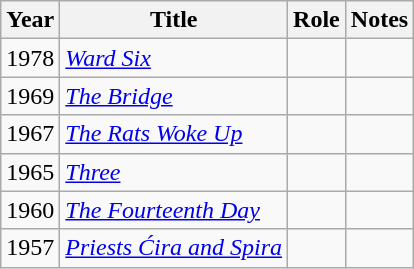<table class="wikitable sortable">
<tr>
<th>Year</th>
<th>Title</th>
<th>Role</th>
<th class="unsortable">Notes</th>
</tr>
<tr>
<td>1978</td>
<td><em><a href='#'>Ward Six</a></em></td>
<td></td>
<td></td>
</tr>
<tr>
<td>1969</td>
<td><em><a href='#'>The Bridge</a></em></td>
<td></td>
<td></td>
</tr>
<tr>
<td>1967</td>
<td><em><a href='#'>The Rats Woke Up</a></em></td>
<td></td>
<td></td>
</tr>
<tr>
<td>1965</td>
<td><em><a href='#'>Three</a></em></td>
<td></td>
<td></td>
</tr>
<tr>
<td>1960</td>
<td><em><a href='#'>The Fourteenth Day</a></em></td>
<td></td>
<td></td>
</tr>
<tr>
<td>1957</td>
<td><em><a href='#'>Priests Ćira and Spira</a></em></td>
<td></td>
<td></td>
</tr>
</table>
